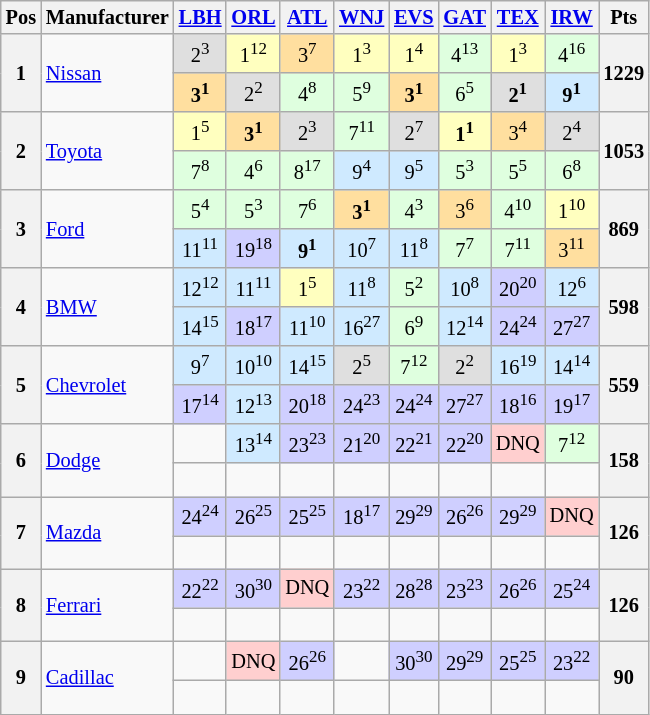<table class="wikitable" style="font-size:85%;text-align:center">
<tr>
<th>Pos</th>
<th>Manufacturer</th>
<th><a href='#'>LBH</a></th>
<th><a href='#'>ORL</a></th>
<th><a href='#'>ATL</a></th>
<th><a href='#'>WNJ</a></th>
<th><a href='#'>EVS</a></th>
<th><a href='#'>GAT</a></th>
<th><a href='#'>TEX</a></th>
<th><a href='#'>IRW</a></th>
<th>Pts</th>
</tr>
<tr>
<th rowspan=2>1</th>
<td rowspan=2 align=left> <a href='#'>Nissan</a></td>
<td style="background:#dfdfdf;">2<sup>3</sup></td>
<td style="background:#ffffbf;">1<sup>12</sup></td>
<td style="background:#ffdf9f;">3<sup>7</sup></td>
<td style="background:#ffffbf;">1<sup>3</sup></td>
<td style="background:#ffffbf;">1<sup>4</sup></td>
<td style="background:#dfffdf;">4<sup>13</sup></td>
<td style="background:#ffffbf;">1<sup>3</sup></td>
<td style="background:#dfffdf;">4<sup>16</sup></td>
<th rowspan=2>1229</th>
</tr>
<tr>
<td style="background:#ffdf9f;"><strong>3<sup>1</sup></strong></td>
<td style="background:#dfdfdf;">2<sup>2</sup></td>
<td style="background:#dfffdf;">4<sup>8</sup></td>
<td style="background:#dfffdf;">5<sup>9</sup></td>
<td style="background:#ffdf9f;"><strong>3<sup>1</sup></strong></td>
<td style="background:#dfffdf;">6<sup>5</sup></td>
<td style="background:#dfdfdf;"><strong>2<sup>1</sup></strong></td>
<td style="background:#cfeaff;"><strong>9<sup>1</sup></strong></td>
</tr>
<tr>
<th rowspan=2>2</th>
<td rowspan=2 align=left> <a href='#'>Toyota</a></td>
<td style="background:#ffffbf;">1<sup>5</sup></td>
<td style="background:#ffdf9f;"><strong>3<sup>1</sup></strong></td>
<td style="background:#dfdfdf;">2<sup>3</sup></td>
<td style="background:#dfffdf;">7<sup>11</sup></td>
<td style="background:#dfdfdf;">2<sup>7</sup></td>
<td style="background:#ffffbf;"><strong>1<sup>1</sup></strong></td>
<td style="background:#ffdf9f;">3<sup>4</sup></td>
<td style="background:#dfdfdf;">2<sup>4</sup></td>
<th rowspan=2>1053</th>
</tr>
<tr>
<td style="background:#dfffdf;">7<sup>8</sup></td>
<td style="background:#dfffdf;">4<sup>6</sup></td>
<td style="background:#dfffdf;">8<sup>17</sup></td>
<td style="background:#cfeaff;">9<sup>4</sup></td>
<td style="background:#cfeaff;">9<sup>5</sup></td>
<td style="background:#dfffdf;">5<sup>3</sup></td>
<td style="background:#dfffdf;">5<sup>5</sup></td>
<td style="background:#dfffdf;">6<sup>8</sup></td>
</tr>
<tr>
<th rowspan=2>3</th>
<td rowspan=2 align=left> <a href='#'>Ford</a></td>
<td style="background:#dfffdf;">5<sup>4</sup></td>
<td style="background:#dfffdf;">5<sup>3</sup></td>
<td style="background:#dfffdf;">7<sup>6</sup></td>
<td style="background:#ffdf9f;"><strong>3<sup>1</sup></strong></td>
<td style="background:#dfffdf;">4<sup>3</sup></td>
<td style="background:#ffdf9f;">3<sup>6</sup></td>
<td style="background:#dfffdf;">4<sup>10</sup></td>
<td style="background:#ffffbf;">1<sup>10</sup></td>
<th rowspan=2>869</th>
</tr>
<tr>
<td style="background:#cfeaff;">11<sup>11</sup></td>
<td style="background:#cfcfff;">19<sup>18</sup></td>
<td style="background:#cfeaff;"><strong>9<sup>1</sup></strong></td>
<td style="background:#cfeaff;">10<sup>7</sup></td>
<td style="background:#cfeaff;">11<sup>8</sup></td>
<td style="background:#dfffdf;">7<sup>7</sup></td>
<td style="background:#dfffdf;">7<sup>11</sup></td>
<td style="background:#ffdf9f;">3<sup>11</sup></td>
</tr>
<tr>
<th rowspan=2>4</th>
<td rowspan=2 align=left> <a href='#'>BMW</a></td>
<td style="background:#cfeaff;">12<sup>12</sup></td>
<td style="background:#cfeaff;">11<sup>11</sup></td>
<td style="background:#ffffbf;">1<sup>5</sup></td>
<td style="background:#cfeaff;">11<sup>8</sup></td>
<td style="background:#dfffdf;">5<sup>2</sup></td>
<td style="background:#cfeaff;">10<sup>8</sup></td>
<td style="background:#cfcfff;">20<sup>20</sup></td>
<td style="background:#cfeaff;">12<sup>6</sup></td>
<th rowspan=2>598</th>
</tr>
<tr>
<td style="background:#cfeaff;">14<sup>15</sup></td>
<td style="background:#cfcfff;">18<sup>17</sup></td>
<td style="background:#cfeaff;">11<sup>10</sup></td>
<td style="background:#cfeaff;">16<sup>27</sup></td>
<td style="background:#dfffdf;">6<sup>9</sup></td>
<td style="background:#cfeaff;">12<sup>14</sup></td>
<td style="background:#cfcfff;">24<sup>24</sup></td>
<td style="background:#cfcfff;">27<sup>27</sup></td>
</tr>
<tr>
<th rowspan=2>5</th>
<td rowspan=2 align=left> <a href='#'>Chevrolet</a></td>
<td style="background:#cfeaff;">9<sup>7</sup></td>
<td style="background:#cfeaff;">10<sup>10</sup></td>
<td style="background:#cfeaff;">14<sup>15</sup></td>
<td style="background:#dfdfdf;">2<sup>5</sup></td>
<td style="background:#dfffdf;">7<sup>12</sup></td>
<td style="background:#dfdfdf;">2<sup>2</sup></td>
<td style="background:#cfeaff;">16<sup>19</sup></td>
<td style="background:#cfeaff;">14<sup>14</sup></td>
<th rowspan=2>559</th>
</tr>
<tr>
<td style="background:#cfcfff;">17<sup>14</sup></td>
<td style="background:#cfeaff;">12<sup>13</sup></td>
<td style="background:#cfcfff;">20<sup>18</sup></td>
<td style="background:#cfcfff;">24<sup>23</sup></td>
<td style="background:#cfcfff;">24<sup>24</sup></td>
<td style="background:#cfcfff;">27<sup>27</sup></td>
<td style="background:#cfcfff;">18<sup>16</sup></td>
<td style="background:#cfcfff;">19<sup>17</sup></td>
</tr>
<tr>
<th rowspan=2>6</th>
<td rowspan=2 align=left> <a href='#'>Dodge</a></td>
<td></td>
<td style="background:#cfeaff;">13<sup>14</sup></td>
<td style="background:#cfcfff;">23<sup>23</sup></td>
<td style="background:#cfcfff;">21<sup>20</sup></td>
<td style="background:#cfcfff;">22<sup>21</sup></td>
<td style="background:#cfcfff;">22<sup>20</sup></td>
<td style="background:#ffcfcf;">DNQ</td>
<td style="background:#dfffdf;">7<sup>12</sup></td>
<th rowspan=2>158</th>
</tr>
<tr>
<td> </td>
<td></td>
<td></td>
<td></td>
<td></td>
<td></td>
<td></td>
<td></td>
</tr>
<tr>
<th rowspan=2>7</th>
<td rowspan=2 align=left> <a href='#'>Mazda</a></td>
<td style="background:#cfcfff;">24<sup>24</sup></td>
<td style="background:#cfcfff;">26<sup>25</sup></td>
<td style="background:#cfcfff;">25<sup>25</sup></td>
<td style="background:#cfcfff;">18<sup>17</sup></td>
<td style="background:#cfcfff;">29<sup>29</sup></td>
<td style="background:#cfcfff;">26<sup>26</sup></td>
<td style="background:#cfcfff;">29<sup>29</sup></td>
<td style="background:#ffcfcf;">DNQ</td>
<th rowspan=2>126</th>
</tr>
<tr>
<td> </td>
<td></td>
<td></td>
<td></td>
<td></td>
<td></td>
<td></td>
<td></td>
</tr>
<tr>
<th rowspan=2>8</th>
<td rowspan=2 align=left> <a href='#'>Ferrari</a></td>
<td style="background:#cfcfff;">22<sup>22</sup></td>
<td style="background:#cfcfff;">30<sup>30</sup></td>
<td style="background:#ffcfcf;">DNQ</td>
<td style="background:#cfcfff;">23<sup>22</sup></td>
<td style="background:#cfcfff;">28<sup>28</sup></td>
<td style="background:#cfcfff;">23<sup>23</sup></td>
<td style="background:#cfcfff;">26<sup>26</sup></td>
<td style="background:#cfcfff;">25<sup>24</sup></td>
<th rowspan=2>126</th>
</tr>
<tr>
<td> </td>
<td></td>
<td></td>
<td></td>
<td></td>
<td></td>
<td></td>
<td></td>
</tr>
<tr>
<th rowspan=2>9</th>
<td rowspan=2 align=left> <a href='#'>Cadillac</a></td>
<td></td>
<td style="background:#ffcfcf;">DNQ</td>
<td style="background:#cfcfff;">26<sup>26</sup></td>
<td></td>
<td style="background:#cfcfff;">30<sup>30</sup></td>
<td style="background:#cfcfff;">29<sup>29</sup></td>
<td style="background:#cfcfff;">25<sup>25</sup></td>
<td style="background:#cfcfff;">23<sup>22</sup></td>
<th rowspan=2>90</th>
</tr>
<tr>
<td> </td>
<td></td>
<td></td>
<td></td>
<td></td>
<td></td>
<td></td>
<td></td>
</tr>
</table>
